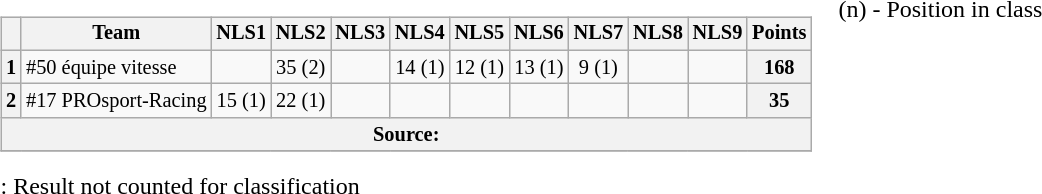<table>
<tr>
<td valign="top"><br><table class="wikitable" style="font-size:85%; text-align:center;">
<tr>
<th></th>
<th>Team</th>
<th>NLS1</th>
<th>NLS2</th>
<th>NLS3</th>
<th>NLS4</th>
<th>NLS5</th>
<th>NLS6</th>
<th>NLS7</th>
<th>NLS8</th>
<th>NLS9</th>
<th>Points</th>
</tr>
<tr>
<th>1</th>
<td align=left> #50 équipe vitesse</td>
<td></td>
<td> 35 (2)</td>
<td></td>
<td> 14 (1)</td>
<td> 12 (1)</td>
<td> 13 (1)</td>
<td> 9 (1)</td>
<td></td>
<td></td>
<th>168</th>
</tr>
<tr>
<th>2</th>
<td align=left> #17 PROsport-Racing</td>
<td> 15 (1)</td>
<td> 22 (1)</td>
<td></td>
<td></td>
<td></td>
<td></td>
<td></td>
<td></td>
<td></td>
<th>35</th>
</tr>
<tr>
<th colspan="13">Source: </th>
</tr>
<tr>
</tr>
</table>
<span>: Result not counted for classification</span></td>
<td valign="top"><br>
<span>(n) - Position in class</span></td>
</tr>
</table>
